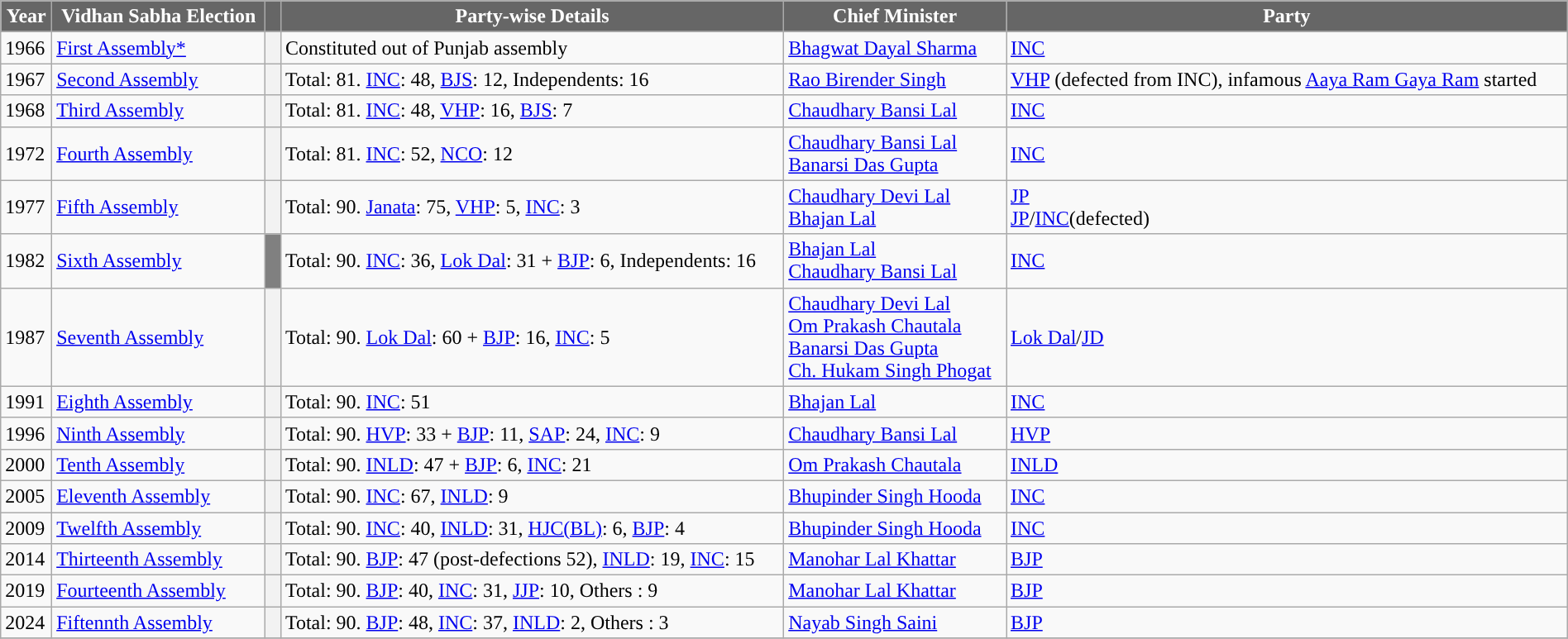<table class="wikitable" width="100%" style="font-size: x-big; font-family: verdana">
<tr>
<th style="background-color:#666666; color:white">Year</th>
<th style="background-color:#666666; color:white">Vidhan Sabha Election</th>
<td style=" background-color:#666666; width:5px"></td>
<th style="background-color:#666666; color:white">Party-wise Details</th>
<th style="background-color:#666666; color:white">Chief Minister</th>
<th style="background-color:#666666; color:white">Party</th>
</tr>
<tr --->
</tr>
<tr --->
<td>1966</td>
<td><a href='#'>First Assembly*</a></td>
<th style="background-color: "></th>
<td>Constituted out of Punjab assembly</td>
<td><a href='#'>Bhagwat Dayal Sharma</a></td>
<td><a href='#'>INC</a></td>
</tr>
<tr --->
<td>1967</td>
<td><a href='#'>Second Assembly</a></td>
<th style="background-color: "></th>
<td>Total: 81. <a href='#'>INC</a>: 48, <a href='#'>BJS</a>: 12, Independents: 16</td>
<td><a href='#'>Rao Birender Singh</a></td>
<td><a href='#'>VHP</a> (defected from INC), infamous <a href='#'>Aaya Ram Gaya Ram</a> started</td>
</tr>
<tr --->
<td>1968</td>
<td><a href='#'>Third Assembly</a></td>
<th style="background-color: "></th>
<td>Total: 81. <a href='#'>INC</a>: 48, <a href='#'>VHP</a>: 16, <a href='#'>BJS</a>: 7</td>
<td><a href='#'>Chaudhary Bansi Lal</a></td>
<td><a href='#'>INC</a></td>
</tr>
<tr --->
<td>1972</td>
<td><a href='#'>Fourth Assembly</a></td>
<th style="background-color: "></th>
<td>Total: 81. <a href='#'>INC</a>: 52, <a href='#'>NCO</a>: 12</td>
<td><a href='#'>Chaudhary Bansi Lal</a> <br> <a href='#'>Banarsi Das Gupta</a></td>
<td><a href='#'>INC</a></td>
</tr>
<tr --->
<td>1977</td>
<td><a href='#'>Fifth Assembly</a></td>
<th style="background-color: "></th>
<td>Total: 90. <a href='#'>Janata</a>: 75, <a href='#'>VHP</a>: 5, <a href='#'>INC</a>: 3</td>
<td><a href='#'>Chaudhary Devi Lal</a> <br> <a href='#'>Bhajan Lal</a></td>
<td><a href='#'>JP</a> <br> <a href='#'>JP</a>/<a href='#'>INC</a>(defected)</td>
</tr>
<tr --->
<td>1982</td>
<td><a href='#'>Sixth Assembly</a></td>
<th style="background-color: grey"></th>
<td>Total: 90. <a href='#'>INC</a>: 36, <a href='#'>Lok Dal</a>: 31 + <a href='#'>BJP</a>: 6, Independents: 16</td>
<td><a href='#'>Bhajan Lal</a> <br> <a href='#'>Chaudhary Bansi Lal</a></td>
<td><a href='#'>INC</a></td>
</tr>
<tr --->
<td>1987</td>
<td><a href='#'>Seventh Assembly</a></td>
<th style="background-color: "></th>
<td>Total: 90. <a href='#'>Lok Dal</a>: 60 + <a href='#'>BJP</a>: 16, <a href='#'>INC</a>: 5</td>
<td><a href='#'>Chaudhary Devi Lal</a> <br> <a href='#'>Om Prakash Chautala</a> <br> <a href='#'>Banarsi Das Gupta</a> <br> <a href='#'>Ch. Hukam Singh Phogat</a></td>
<td><a href='#'>Lok Dal</a>/<a href='#'>JD</a></td>
</tr>
<tr --->
<td>1991</td>
<td><a href='#'>Eighth Assembly</a></td>
<th style="background-color: "></th>
<td>Total: 90. <a href='#'>INC</a>: 51</td>
<td><a href='#'>Bhajan Lal</a></td>
<td><a href='#'>INC</a></td>
</tr>
<tr --->
<td>1996</td>
<td><a href='#'>Ninth Assembly</a></td>
<th style="background-color: "></th>
<td>Total: 90. <a href='#'>HVP</a>: 33 + <a href='#'>BJP</a>: 11, <a href='#'>SAP</a>: 24, <a href='#'>INC</a>: 9</td>
<td><a href='#'>Chaudhary Bansi Lal</a></td>
<td><a href='#'>HVP</a></td>
</tr>
<tr --->
<td>2000</td>
<td><a href='#'>Tenth Assembly</a></td>
<th style="background-color: "></th>
<td>Total: 90. <a href='#'>INLD</a>: 47 + <a href='#'>BJP</a>: 6, <a href='#'>INC</a>: 21</td>
<td><a href='#'>Om Prakash Chautala</a></td>
<td><a href='#'>INLD</a></td>
</tr>
<tr --->
<td>2005</td>
<td><a href='#'>Eleventh Assembly</a></td>
<th style="background-color: "></th>
<td>Total: 90. <a href='#'>INC</a>: 67, <a href='#'>INLD</a>: 9</td>
<td><a href='#'>Bhupinder Singh Hooda</a></td>
<td><a href='#'>INC</a></td>
</tr>
<tr --->
<td>2009</td>
<td><a href='#'>Twelfth Assembly</a></td>
<th style="background-color: "></th>
<td>Total: 90. <a href='#'>INC</a>: 40, <a href='#'>INLD</a>: 31, <a href='#'>HJC(BL)</a>: 6, <a href='#'>BJP</a>: 4</td>
<td><a href='#'>Bhupinder Singh Hooda</a></td>
<td><a href='#'>INC</a></td>
</tr>
<tr --->
<td>2014</td>
<td><a href='#'>Thirteenth Assembly</a></td>
<th style="background-color: "></th>
<td>Total: 90. <a href='#'>BJP</a>: 47 (post-defections 52), <a href='#'>INLD</a>: 19, <a href='#'>INC</a>: 15</td>
<td><a href='#'>Manohar Lal Khattar</a></td>
<td><a href='#'>BJP</a></td>
</tr>
<tr --->
<td>2019</td>
<td><a href='#'>Fourteenth Assembly</a></td>
<th style="background-color: "></th>
<td>Total: 90. <a href='#'>BJP</a>: 40, <a href='#'>INC</a>: 31, <a href='#'>JJP</a>: 10, Others : 9</td>
<td><a href='#'>Manohar Lal Khattar</a></td>
<td><a href='#'>BJP</a></td>
</tr>
<tr --->
<td>2024</td>
<td><a href='#'>Fiftennth Assembly</a></td>
<th style="background-color: "></th>
<td>Total: 90. <a href='#'>BJP</a>: 48, <a href='#'>INC</a>: 37, <a href='#'>INLD</a>: 2, Others : 3</td>
<td><a href='#'>Nayab Singh Saini</a></td>
<td><a href='#'>BJP</a></td>
</tr>
<tr --->
</tr>
</table>
